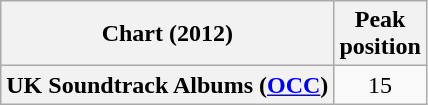<table class="wikitable sortable plainrowheaders" style="text-align:center">
<tr>
<th scope="col">Chart (2012)</th>
<th scope="col">Peak<br>position</th>
</tr>
<tr>
<th scope="row">UK Soundtrack Albums (<a href='#'>OCC</a>)</th>
<td>15</td>
</tr>
</table>
